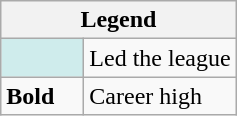<table class="wikitable">
<tr>
<th colspan="2">Legend</th>
</tr>
<tr>
<td style="background:#cfecec; width:3em;"></td>
<td>Led the league</td>
</tr>
<tr>
<td><strong>Bold</strong></td>
<td>Career high</td>
</tr>
</table>
